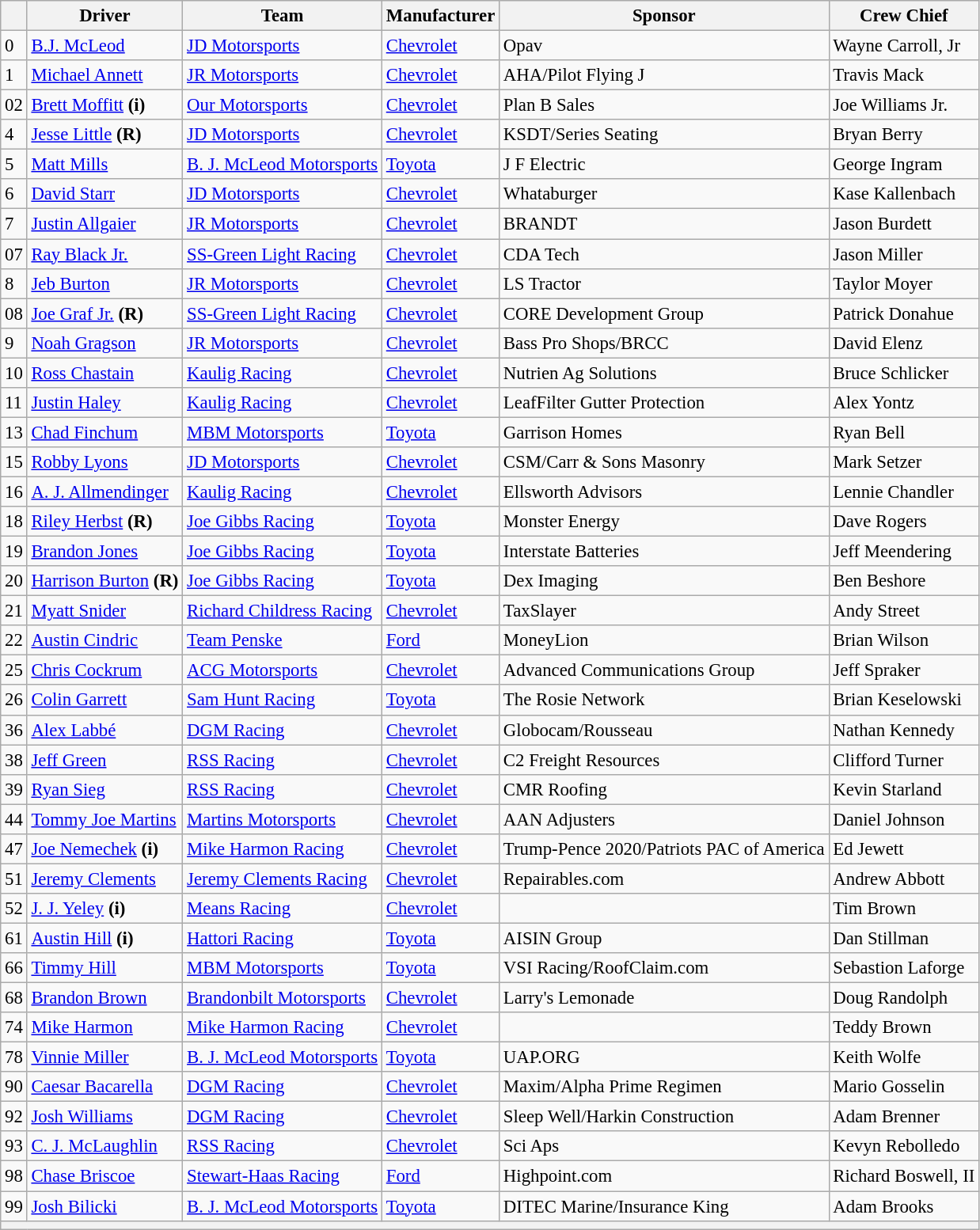<table class="wikitable" style="font-size:95%">
<tr>
<th></th>
<th>Driver</th>
<th>Team</th>
<th>Manufacturer</th>
<th>Sponsor</th>
<th>Crew Chief</th>
</tr>
<tr>
<td>0</td>
<td><a href='#'>B.J. McLeod</a></td>
<td><a href='#'>JD Motorsports</a></td>
<td><a href='#'>Chevrolet</a></td>
<td>Opav</td>
<td>Wayne Carroll, Jr</td>
</tr>
<tr>
<td>1</td>
<td><a href='#'>Michael Annett</a></td>
<td><a href='#'>JR Motorsports</a></td>
<td><a href='#'>Chevrolet</a></td>
<td>AHA/Pilot Flying J</td>
<td>Travis Mack</td>
</tr>
<tr>
<td>02</td>
<td><a href='#'>Brett Moffitt</a> <strong>(i)</strong></td>
<td><a href='#'>Our Motorsports</a></td>
<td><a href='#'>Chevrolet</a></td>
<td>Plan B Sales</td>
<td>Joe Williams Jr.</td>
</tr>
<tr>
<td>4</td>
<td><a href='#'>Jesse Little</a> <strong>(R)</strong></td>
<td><a href='#'>JD Motorsports</a></td>
<td><a href='#'>Chevrolet</a></td>
<td>KSDT/Series Seating</td>
<td>Bryan Berry</td>
</tr>
<tr>
<td>5</td>
<td><a href='#'>Matt Mills</a></td>
<td><a href='#'>B. J. McLeod Motorsports</a></td>
<td><a href='#'>Toyota</a></td>
<td>J F Electric</td>
<td>George Ingram</td>
</tr>
<tr>
<td>6</td>
<td><a href='#'>David Starr</a></td>
<td><a href='#'>JD Motorsports</a></td>
<td><a href='#'>Chevrolet</a></td>
<td>Whataburger</td>
<td>Kase Kallenbach</td>
</tr>
<tr>
<td>7</td>
<td><a href='#'>Justin Allgaier</a></td>
<td><a href='#'>JR Motorsports</a></td>
<td><a href='#'>Chevrolet</a></td>
<td>BRANDT</td>
<td>Jason Burdett</td>
</tr>
<tr>
<td>07</td>
<td><a href='#'>Ray Black Jr.</a></td>
<td><a href='#'>SS-Green Light Racing</a></td>
<td><a href='#'>Chevrolet</a></td>
<td>CDA Tech</td>
<td>Jason Miller</td>
</tr>
<tr>
<td>8</td>
<td><a href='#'>Jeb Burton</a></td>
<td><a href='#'>JR Motorsports</a></td>
<td><a href='#'>Chevrolet</a></td>
<td>LS Tractor</td>
<td>Taylor Moyer</td>
</tr>
<tr>
<td>08</td>
<td><a href='#'>Joe Graf Jr.</a> <strong>(R)</strong></td>
<td><a href='#'>SS-Green Light Racing</a></td>
<td><a href='#'>Chevrolet</a></td>
<td>CORE Development Group</td>
<td>Patrick Donahue</td>
</tr>
<tr>
<td>9</td>
<td><a href='#'>Noah Gragson</a></td>
<td><a href='#'>JR Motorsports</a></td>
<td><a href='#'>Chevrolet</a></td>
<td>Bass Pro Shops/BRCC</td>
<td>David Elenz</td>
</tr>
<tr>
<td>10</td>
<td><a href='#'>Ross Chastain</a></td>
<td><a href='#'>Kaulig Racing</a></td>
<td><a href='#'>Chevrolet</a></td>
<td>Nutrien Ag Solutions</td>
<td>Bruce Schlicker</td>
</tr>
<tr>
<td>11</td>
<td><a href='#'>Justin Haley</a></td>
<td><a href='#'>Kaulig Racing</a></td>
<td><a href='#'>Chevrolet</a></td>
<td>LeafFilter Gutter Protection</td>
<td>Alex Yontz</td>
</tr>
<tr>
<td>13</td>
<td><a href='#'>Chad Finchum</a></td>
<td><a href='#'>MBM Motorsports</a></td>
<td><a href='#'>Toyota</a></td>
<td>Garrison Homes</td>
<td>Ryan Bell</td>
</tr>
<tr>
<td>15</td>
<td><a href='#'>Robby Lyons</a></td>
<td><a href='#'>JD Motorsports</a></td>
<td><a href='#'>Chevrolet</a></td>
<td>CSM/Carr & Sons Masonry</td>
<td>Mark Setzer</td>
</tr>
<tr>
<td>16</td>
<td><a href='#'>A. J. Allmendinger</a></td>
<td><a href='#'>Kaulig Racing</a></td>
<td><a href='#'>Chevrolet</a></td>
<td>Ellsworth Advisors</td>
<td>Lennie Chandler</td>
</tr>
<tr>
<td>18</td>
<td><a href='#'>Riley Herbst</a> <strong>(R)</strong></td>
<td><a href='#'>Joe Gibbs Racing</a></td>
<td><a href='#'>Toyota</a></td>
<td>Monster Energy</td>
<td>Dave Rogers</td>
</tr>
<tr>
<td>19</td>
<td><a href='#'>Brandon Jones</a></td>
<td><a href='#'>Joe Gibbs Racing</a></td>
<td><a href='#'>Toyota</a></td>
<td>Interstate Batteries</td>
<td>Jeff Meendering</td>
</tr>
<tr>
<td>20</td>
<td><a href='#'>Harrison Burton</a> <strong>(R)</strong></td>
<td><a href='#'>Joe Gibbs Racing</a></td>
<td><a href='#'>Toyota</a></td>
<td>Dex Imaging</td>
<td>Ben Beshore</td>
</tr>
<tr>
<td>21</td>
<td><a href='#'>Myatt Snider</a></td>
<td><a href='#'>Richard Childress Racing</a></td>
<td><a href='#'>Chevrolet</a></td>
<td>TaxSlayer</td>
<td>Andy Street</td>
</tr>
<tr>
<td>22</td>
<td><a href='#'>Austin Cindric</a></td>
<td><a href='#'>Team Penske</a></td>
<td><a href='#'>Ford</a></td>
<td>MoneyLion</td>
<td>Brian Wilson</td>
</tr>
<tr>
<td>25</td>
<td><a href='#'>Chris Cockrum</a></td>
<td><a href='#'>ACG Motorsports</a></td>
<td><a href='#'>Chevrolet</a></td>
<td>Advanced Communications Group</td>
<td>Jeff Spraker</td>
</tr>
<tr>
<td>26</td>
<td><a href='#'>Colin Garrett</a></td>
<td><a href='#'>Sam Hunt Racing</a></td>
<td><a href='#'>Toyota</a></td>
<td>The Rosie Network</td>
<td>Brian Keselowski</td>
</tr>
<tr>
<td>36</td>
<td><a href='#'>Alex Labbé</a></td>
<td><a href='#'>DGM Racing</a></td>
<td><a href='#'>Chevrolet</a></td>
<td>Globocam/Rousseau</td>
<td>Nathan Kennedy</td>
</tr>
<tr>
<td>38</td>
<td><a href='#'>Jeff Green</a></td>
<td><a href='#'>RSS Racing</a></td>
<td><a href='#'>Chevrolet</a></td>
<td>C2 Freight Resources</td>
<td>Clifford Turner</td>
</tr>
<tr>
<td>39</td>
<td><a href='#'>Ryan Sieg</a></td>
<td><a href='#'>RSS Racing</a></td>
<td><a href='#'>Chevrolet</a></td>
<td>CMR Roofing</td>
<td>Kevin Starland</td>
</tr>
<tr>
<td>44</td>
<td><a href='#'>Tommy Joe Martins</a></td>
<td><a href='#'>Martins Motorsports</a></td>
<td><a href='#'>Chevrolet</a></td>
<td>AAN Adjusters</td>
<td>Daniel Johnson</td>
</tr>
<tr>
<td>47</td>
<td><a href='#'>Joe Nemechek</a> <strong>(i)</strong></td>
<td><a href='#'>Mike Harmon Racing</a></td>
<td><a href='#'>Chevrolet</a></td>
<td>Trump-Pence 2020/Patriots PAC of America</td>
<td>Ed Jewett</td>
</tr>
<tr>
<td>51</td>
<td><a href='#'>Jeremy Clements</a></td>
<td><a href='#'>Jeremy Clements Racing</a></td>
<td><a href='#'>Chevrolet</a></td>
<td>Repairables.com</td>
<td>Andrew Abbott</td>
</tr>
<tr>
<td>52</td>
<td><a href='#'>J. J. Yeley</a> <strong>(i)</strong></td>
<td><a href='#'>Means Racing</a></td>
<td><a href='#'>Chevrolet</a></td>
<td></td>
<td>Tim Brown</td>
</tr>
<tr>
<td>61</td>
<td><a href='#'>Austin Hill</a> <strong>(i)</strong></td>
<td><a href='#'>Hattori Racing</a></td>
<td><a href='#'>Toyota</a></td>
<td>AISIN Group</td>
<td>Dan Stillman</td>
</tr>
<tr>
<td>66</td>
<td><a href='#'>Timmy Hill</a></td>
<td><a href='#'>MBM Motorsports</a></td>
<td><a href='#'>Toyota</a></td>
<td>VSI Racing/RoofClaim.com</td>
<td>Sebastion Laforge</td>
</tr>
<tr>
<td>68</td>
<td><a href='#'>Brandon Brown</a></td>
<td><a href='#'>Brandonbilt Motorsports</a></td>
<td><a href='#'>Chevrolet</a></td>
<td>Larry's Lemonade</td>
<td>Doug Randolph</td>
</tr>
<tr>
<td>74</td>
<td><a href='#'>Mike Harmon</a></td>
<td><a href='#'>Mike Harmon Racing</a></td>
<td><a href='#'>Chevrolet</a></td>
<td></td>
<td>Teddy Brown</td>
</tr>
<tr>
<td>78</td>
<td><a href='#'>Vinnie Miller</a></td>
<td><a href='#'>B. J. McLeod Motorsports</a></td>
<td><a href='#'>Toyota</a></td>
<td>UAP.ORG</td>
<td>Keith Wolfe</td>
</tr>
<tr>
<td>90</td>
<td><a href='#'>Caesar Bacarella</a></td>
<td><a href='#'>DGM Racing</a></td>
<td><a href='#'>Chevrolet</a></td>
<td>Maxim/Alpha Prime Regimen</td>
<td>Mario Gosselin</td>
</tr>
<tr>
<td>92</td>
<td><a href='#'>Josh Williams</a></td>
<td><a href='#'>DGM Racing</a></td>
<td><a href='#'>Chevrolet</a></td>
<td>Sleep Well/Harkin Construction</td>
<td>Adam Brenner</td>
</tr>
<tr>
<td>93</td>
<td><a href='#'>C. J. McLaughlin</a></td>
<td><a href='#'>RSS Racing</a></td>
<td><a href='#'>Chevrolet</a></td>
<td>Sci Aps</td>
<td>Kevyn Rebolledo</td>
</tr>
<tr>
<td>98</td>
<td><a href='#'>Chase Briscoe</a></td>
<td><a href='#'>Stewart-Haas Racing</a></td>
<td><a href='#'>Ford</a></td>
<td>Highpoint.com</td>
<td>Richard Boswell, II</td>
</tr>
<tr>
<td>99</td>
<td><a href='#'>Josh Bilicki</a></td>
<td><a href='#'>B. J. McLeod Motorsports</a></td>
<td><a href='#'>Toyota</a></td>
<td>DITEC Marine/Insurance King</td>
<td>Adam Brooks</td>
</tr>
<tr>
<th colspan="6"></th>
</tr>
</table>
